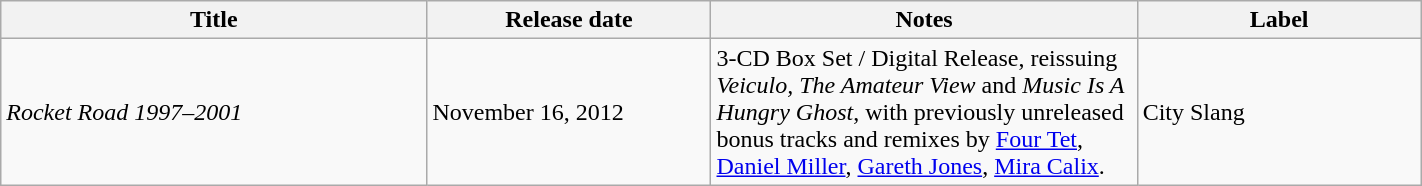<table class="wikitable"  width="75%">
<tr>
<th width="30%">Title</th>
<th width="20%">Release date</th>
<th width="30%">Notes</th>
<th width="20%">Label</th>
</tr>
<tr>
<td><em>Rocket Road 1997–2001</em></td>
<td>November 16, 2012</td>
<td>3-CD Box Set / Digital Release, reissuing <em>Veiculo,</em> <em>The Amateur View</em> and <em>Music Is A Hungry Ghost</em>, with previously unreleased bonus tracks and remixes by <a href='#'>Four Tet</a>, <a href='#'>Daniel Miller</a>, <a href='#'>Gareth Jones</a>, <a href='#'>Mira Calix</a>.</td>
<td>City Slang</td>
</tr>
</table>
